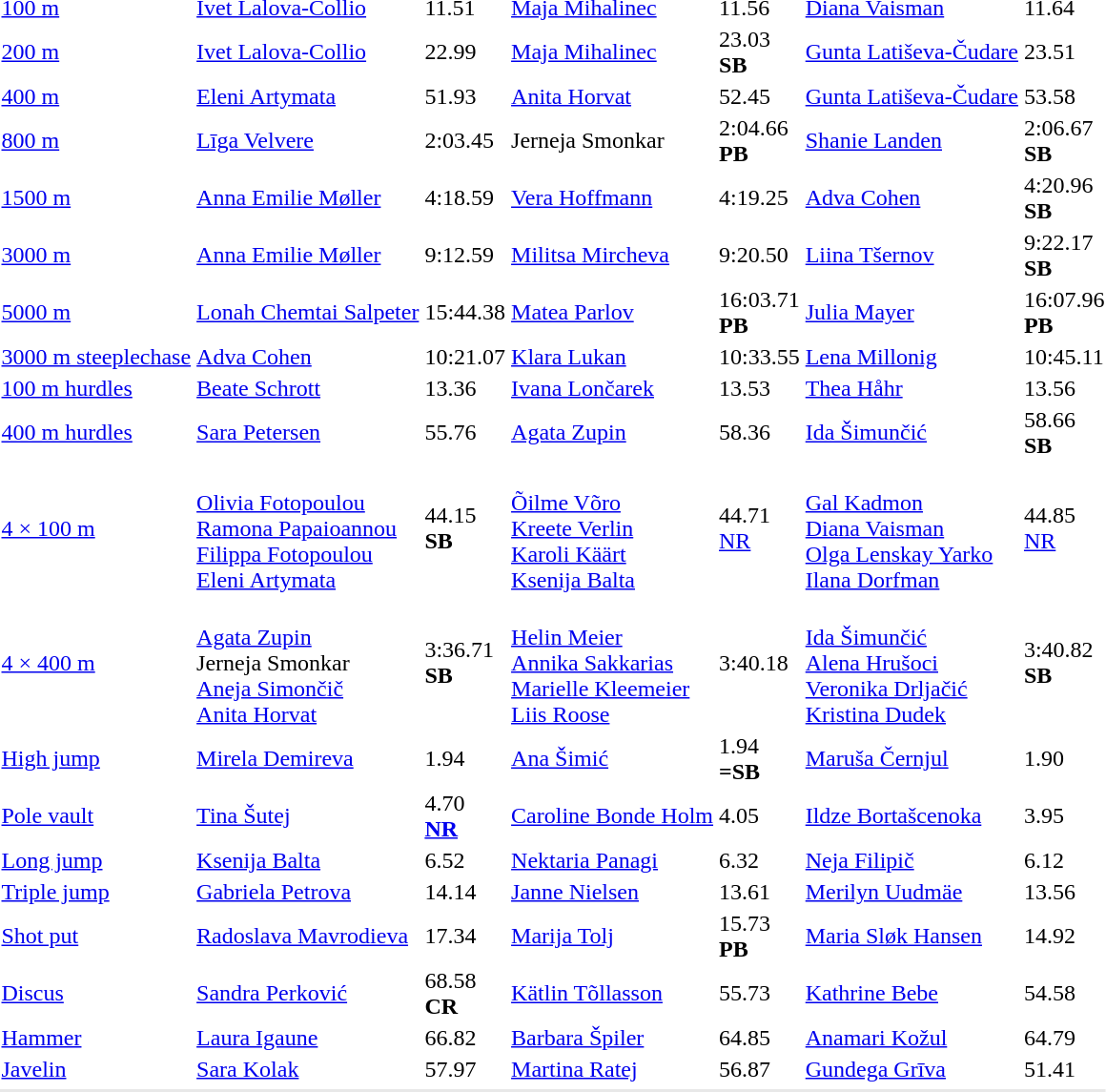<table>
<tr>
<td><a href='#'>100 m</a></td>
<td><a href='#'>Ivet Lalova-Collio</a><br></td>
<td>11.51</td>
<td><a href='#'>Maja Mihalinec</a><br></td>
<td>11.56</td>
<td><a href='#'>Diana Vaisman</a><br></td>
<td>11.64</td>
</tr>
<tr>
<td><a href='#'>200 m</a></td>
<td><a href='#'>Ivet Lalova-Collio</a><br></td>
<td>22.99</td>
<td><a href='#'>Maja Mihalinec</a><br></td>
<td>23.03<br><strong>SB</strong></td>
<td><a href='#'>Gunta Latiševa-Čudare</a><br></td>
<td>23.51</td>
</tr>
<tr>
<td><a href='#'>400 m</a></td>
<td><a href='#'>Eleni Artymata</a><br></td>
<td>51.93</td>
<td><a href='#'>Anita Horvat</a><br></td>
<td>52.45</td>
<td><a href='#'>Gunta Latiševa-Čudare</a><br></td>
<td>53.58</td>
</tr>
<tr>
<td><a href='#'>800 m</a></td>
<td><a href='#'>Līga Velvere</a><br></td>
<td>2:03.45</td>
<td>Jerneja Smonkar<br></td>
<td>2:04.66<br><strong>PB</strong></td>
<td><a href='#'>Shanie Landen</a><br></td>
<td>2:06.67<br><strong>SB</strong></td>
</tr>
<tr>
<td><a href='#'>1500 m</a></td>
<td><a href='#'>Anna Emilie Møller</a><br></td>
<td>4:18.59</td>
<td><a href='#'>Vera Hoffmann</a><br></td>
<td>4:19.25</td>
<td><a href='#'>Adva Cohen</a><br></td>
<td>4:20.96<br><strong>SB</strong></td>
</tr>
<tr>
<td><a href='#'>3000 m</a></td>
<td><a href='#'>Anna Emilie Møller</a><br></td>
<td>9:12.59</td>
<td><a href='#'>Militsa Mircheva</a><br></td>
<td>9:20.50</td>
<td><a href='#'>Liina Tšernov</a><br></td>
<td>9:22.17<br><strong>SB</strong></td>
</tr>
<tr>
<td><a href='#'>5000 m</a></td>
<td><a href='#'>Lonah Chemtai Salpeter</a><br></td>
<td>15:44.38</td>
<td><a href='#'>Matea Parlov</a><br></td>
<td>16:03.71<br><strong>PB</strong></td>
<td><a href='#'>Julia Mayer</a><br></td>
<td>16:07.96<br><strong>PB</strong></td>
</tr>
<tr>
<td><a href='#'>3000 m steeplechase</a></td>
<td><a href='#'>Adva Cohen</a><br></td>
<td>10:21.07</td>
<td><a href='#'>Klara Lukan</a><br></td>
<td>10:33.55</td>
<td><a href='#'>Lena Millonig</a><br></td>
<td>10:45.11</td>
</tr>
<tr>
<td><a href='#'>100 m hurdles</a></td>
<td><a href='#'>Beate Schrott</a><br></td>
<td>13.36</td>
<td><a href='#'>Ivana Lončarek</a><br></td>
<td>13.53</td>
<td><a href='#'>Thea Håhr</a><br></td>
<td>13.56</td>
</tr>
<tr>
<td><a href='#'>400 m hurdles</a></td>
<td><a href='#'>Sara Petersen</a><br></td>
<td>55.76</td>
<td><a href='#'>Agata Zupin</a><br></td>
<td>58.36</td>
<td><a href='#'>Ida Šimunčić</a><br></td>
<td>58.66<br><strong>SB </strong></td>
</tr>
<tr>
<td><a href='#'>4 × 100 m</a></td>
<td><br><a href='#'>Olivia Fotopoulou</a><br><a href='#'>Ramona Papaioannou</a><br><a href='#'>Filippa Fotopoulou</a><br><a href='#'>Eleni Artymata</a></td>
<td>44.15<br><strong>SB </strong></td>
<td><br><a href='#'>Õilme Võro</a><br><a href='#'>Kreete Verlin</a><br><a href='#'>Karoli Käärt</a><br><a href='#'>Ksenija Balta</a></td>
<td>44.71<br><a href='#'>NR</a></td>
<td><br><a href='#'>Gal Kadmon</a><br><a href='#'>Diana Vaisman</a><br><a href='#'>Olga Lenskay Yarko</a><br><a href='#'>Ilana Dorfman</a></td>
<td>44.85<br><a href='#'>NR</a></td>
</tr>
<tr>
<td><a href='#'>4 × 400 m</a></td>
<td><br><a href='#'>Agata Zupin</a><br>Jerneja Smonkar<br><a href='#'>Aneja Simončič</a><br><a href='#'>Anita Horvat</a></td>
<td>3:36.71<br><strong>SB</strong></td>
<td><br><a href='#'>Helin Meier</a><br><a href='#'>Annika Sakkarias</a><br><a href='#'>Marielle Kleemeier</a><br><a href='#'>Liis Roose</a></td>
<td>3:40.18</td>
<td><br><a href='#'>Ida Šimunčić</a><br><a href='#'>Alena Hrušoci</a><br><a href='#'>Veronika Drljačić</a><br><a href='#'>Kristina Dudek</a></td>
<td>3:40.82<br><strong>SB</strong></td>
</tr>
<tr>
<td><a href='#'>High jump</a></td>
<td><a href='#'>Mirela Demireva</a><br></td>
<td>1.94</td>
<td><a href='#'>Ana Šimić</a><br></td>
<td>1.94<br><strong>=SB</strong></td>
<td><a href='#'>Maruša Černjul</a><br></td>
<td>1.90</td>
</tr>
<tr>
<td><a href='#'>Pole vault</a></td>
<td><a href='#'>Tina Šutej</a><br></td>
<td>4.70<br><strong><a href='#'>NR</a></strong></td>
<td><a href='#'>Caroline Bonde Holm</a><br></td>
<td>4.05</td>
<td><a href='#'>Ildze Bortašcenoka</a><br></td>
<td>3.95</td>
</tr>
<tr>
<td><a href='#'>Long jump</a></td>
<td><a href='#'>Ksenija Balta</a><br></td>
<td>6.52</td>
<td><a href='#'>Nektaria Panagi</a><br></td>
<td>6.32</td>
<td><a href='#'>Neja Filipič</a><br></td>
<td>6.12</td>
</tr>
<tr>
<td><a href='#'>Triple jump</a></td>
<td><a href='#'>Gabriela Petrova</a><br></td>
<td>14.14</td>
<td><a href='#'>Janne Nielsen</a><br></td>
<td>13.61</td>
<td><a href='#'>Merilyn Uudmäe</a><br></td>
<td>13.56</td>
</tr>
<tr>
<td><a href='#'>Shot put</a></td>
<td><a href='#'>Radoslava Mavrodieva</a><br></td>
<td>17.34</td>
<td><a href='#'>Marija Tolj</a><br></td>
<td>15.73<br><strong>PB</strong></td>
<td><a href='#'>Maria Sløk Hansen</a><br></td>
<td>14.92</td>
</tr>
<tr>
<td><a href='#'>Discus</a></td>
<td><a href='#'>Sandra Perković</a><br></td>
<td>68.58<br><strong>CR</strong></td>
<td><a href='#'>Kätlin Tõllasson</a><br></td>
<td>55.73</td>
<td><a href='#'>Kathrine Bebe</a><br></td>
<td>54.58</td>
</tr>
<tr>
<td><a href='#'>Hammer</a></td>
<td><a href='#'>Laura Igaune</a><br></td>
<td>66.82</td>
<td><a href='#'>Barbara Špiler</a><br></td>
<td>64.85</td>
<td><a href='#'>Anamari Kožul</a><br></td>
<td>64.79</td>
</tr>
<tr>
<td><a href='#'>Javelin</a></td>
<td><a href='#'>Sara Kolak</a><br></td>
<td>57.97</td>
<td><a href='#'>Martina Ratej</a><br></td>
<td>56.87</td>
<td><a href='#'>Gundega Grīva</a><br></td>
<td>51.41</td>
</tr>
<tr>
</tr>
<tr bgcolor= e8e8e8>
<td colspan=7></td>
</tr>
</table>
